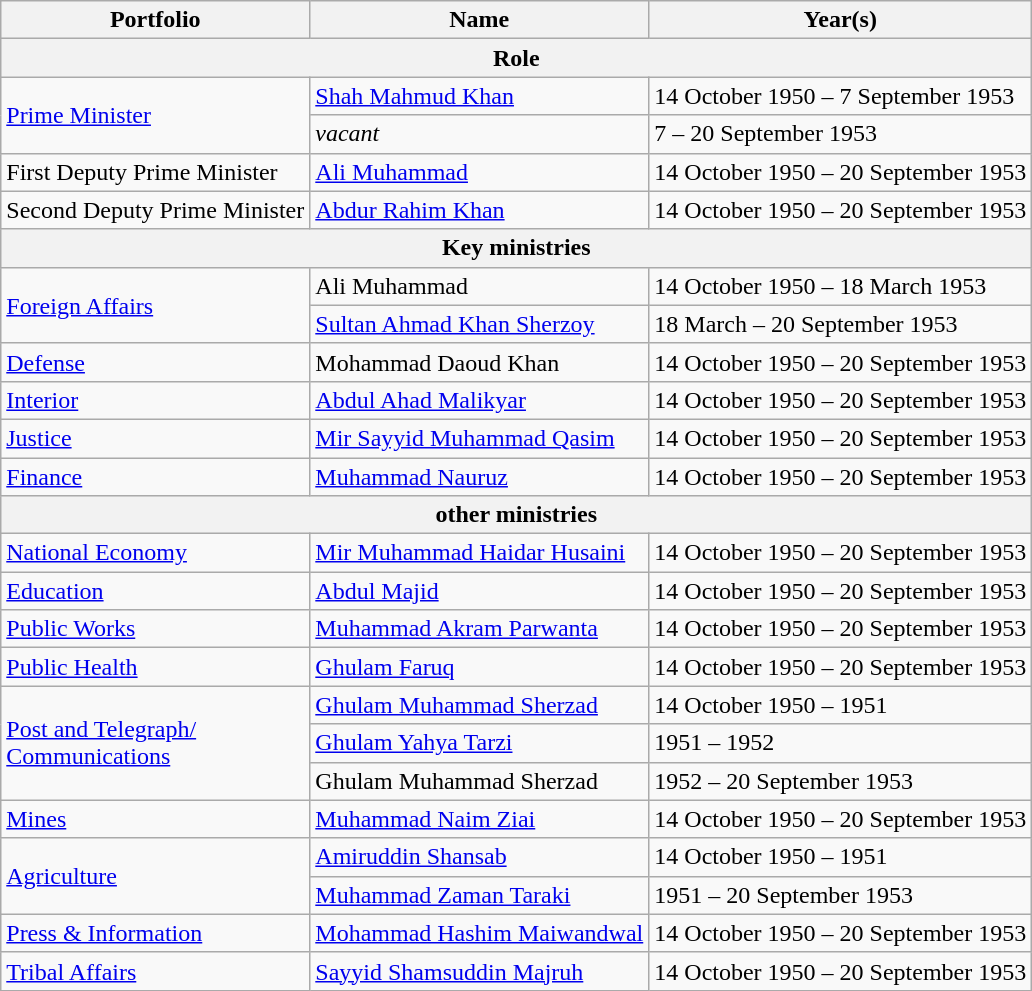<table class="wikitable sortable">
<tr>
<th>Portfolio</th>
<th>Name</th>
<th>Year(s)</th>
</tr>
<tr>
<th colspan="6"><strong>Role</strong></th>
</tr>
<tr>
<td rowspan="2"><a href='#'>Prime Minister</a></td>
<td><a href='#'>Shah Mahmud Khan</a></td>
<td>14 October 1950 – 7 September 1953</td>
</tr>
<tr>
<td><em>vacant</em></td>
<td>7 – 20 September 1953</td>
</tr>
<tr>
<td>First Deputy Prime Minister</td>
<td><a href='#'>Ali Muhammad</a></td>
<td>14 October 1950 – 20 September 1953</td>
</tr>
<tr>
<td>Second Deputy Prime Minister</td>
<td><a href='#'>Abdur Rahim Khan</a></td>
<td>14 October 1950 – 20 September 1953</td>
</tr>
<tr>
<th colspan="6"><strong>Key ministries</strong></th>
</tr>
<tr>
<td rowspan="2"><a href='#'>Foreign Affairs</a></td>
<td>Ali Muhammad</td>
<td>14 October 1950 – 18 March 1953</td>
</tr>
<tr>
<td><a href='#'>Sultan Ahmad Khan Sherzoy</a></td>
<td>18 March – 20 September 1953</td>
</tr>
<tr>
<td><a href='#'>Defense</a></td>
<td>Mohammad Daoud Khan</td>
<td>14 October 1950 – 20 September 1953</td>
</tr>
<tr>
<td><a href='#'>Interior</a></td>
<td><a href='#'>Abdul Ahad Malikyar</a></td>
<td>14 October 1950 – 20 September 1953</td>
</tr>
<tr>
<td><a href='#'>Justice</a></td>
<td><a href='#'>Mir Sayyid Muhammad Qasim</a></td>
<td>14 October 1950 – 20 September 1953</td>
</tr>
<tr>
<td><a href='#'>Finance</a></td>
<td><a href='#'>Muhammad Nauruz</a></td>
<td>14 October 1950 – 20 September 1953</td>
</tr>
<tr>
<th colspan="6"><strong>other ministries</strong></th>
</tr>
<tr>
<td><a href='#'>National Economy</a></td>
<td><a href='#'>Mir Muhammad Haidar Husaini</a></td>
<td>14 October 1950 – 20 September 1953</td>
</tr>
<tr>
<td><a href='#'>Education</a></td>
<td><a href='#'>Abdul Majid</a></td>
<td>14 October 1950 – 20 September 1953</td>
</tr>
<tr>
<td><a href='#'>Public Works</a></td>
<td><a href='#'>Muhammad Akram Parwanta</a></td>
<td>14 October 1950 – 20 September 1953</td>
</tr>
<tr>
<td><a href='#'>Public Health</a></td>
<td><a href='#'>Ghulam Faruq</a></td>
<td>14 October 1950 – 20 September 1953</td>
</tr>
<tr>
<td rowspan="3"><a href='#'>Post and Telegraph/<br>Communications</a></td>
<td><a href='#'>Ghulam Muhammad Sherzad</a></td>
<td>14 October 1950 – 1951</td>
</tr>
<tr>
<td><a href='#'>Ghulam Yahya Tarzi</a></td>
<td>1951 – 1952</td>
</tr>
<tr>
<td>Ghulam Muhammad Sherzad</td>
<td>1952 – 20 September 1953</td>
</tr>
<tr>
<td><a href='#'>Mines</a></td>
<td><a href='#'>Muhammad Naim Ziai</a></td>
<td>14 October 1950 – 20 September 1953</td>
</tr>
<tr>
<td rowspan="2"><a href='#'>Agriculture</a></td>
<td><a href='#'>Amiruddin Shansab</a></td>
<td>14 October 1950  – 1951</td>
</tr>
<tr>
<td><a href='#'>Muhammad Zaman Taraki</a></td>
<td>1951 – 20 September 1953</td>
</tr>
<tr>
<td><a href='#'>Press & Information</a></td>
<td><a href='#'>Mohammad Hashim Maiwandwal</a></td>
<td>14 October 1950 – 20 September 1953</td>
</tr>
<tr>
<td><a href='#'>Tribal Affairs</a></td>
<td><a href='#'>Sayyid Shamsuddin Majruh</a></td>
<td>14 October 1950 – 20 September 1953</td>
</tr>
</table>
